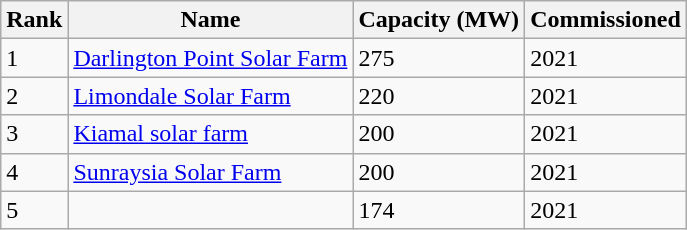<table class="wikitable">
<tr>
<th>Rank</th>
<th>Name</th>
<th>Capacity (MW)</th>
<th>Commissioned</th>
</tr>
<tr>
<td>1</td>
<td><a href='#'>Darlington Point Solar Farm</a></td>
<td>275</td>
<td>2021</td>
</tr>
<tr>
<td>2</td>
<td><a href='#'>Limondale Solar Farm</a></td>
<td>220</td>
<td>2021</td>
</tr>
<tr>
<td>3</td>
<td><a href='#'>Kiamal solar farm</a></td>
<td>200</td>
<td>2021</td>
</tr>
<tr>
<td>4</td>
<td><a href='#'>Sunraysia Solar Farm</a></td>
<td>200</td>
<td>2021</td>
</tr>
<tr>
<td>5</td>
<td></td>
<td>174</td>
<td>2021</td>
</tr>
</table>
